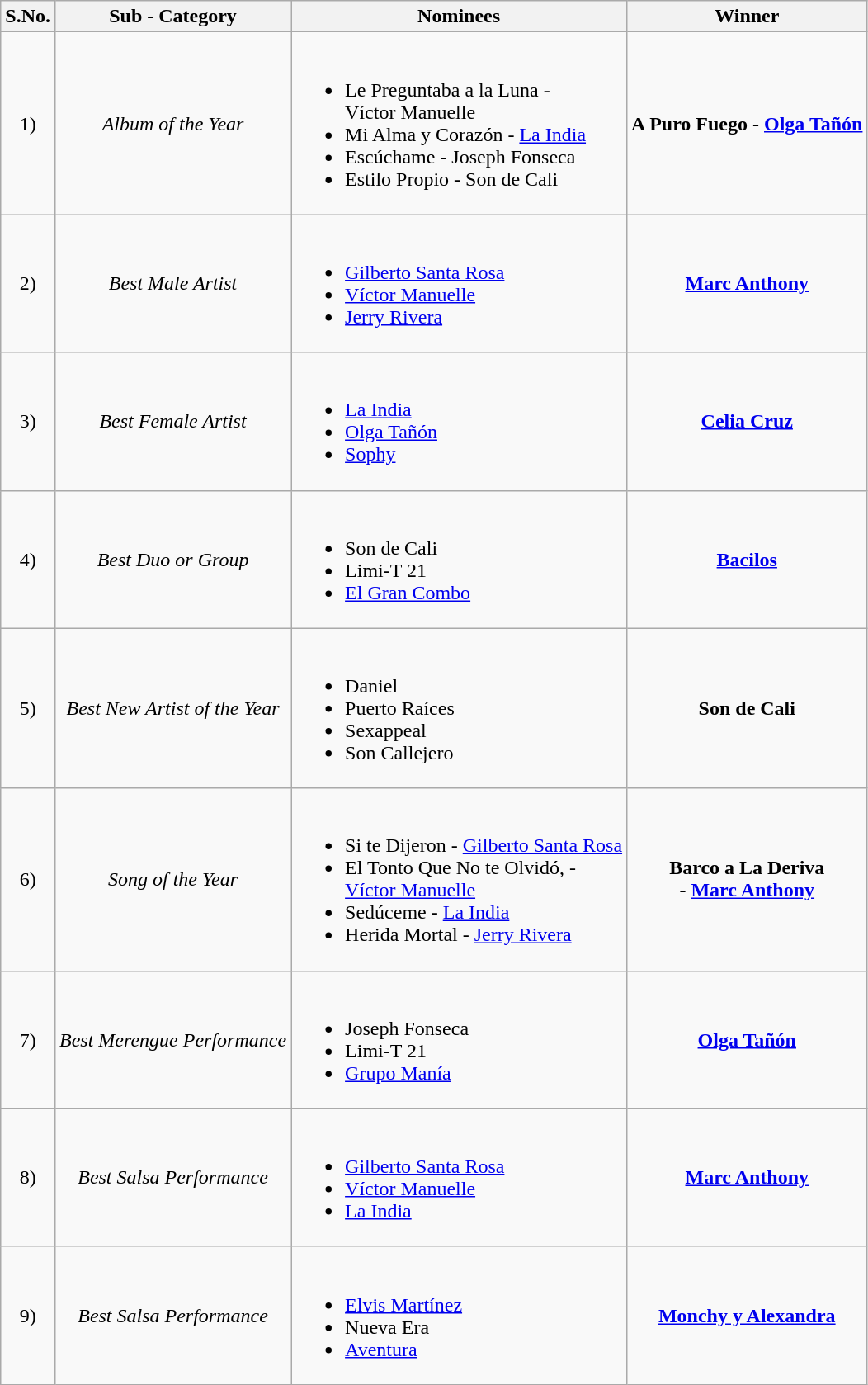<table class="wikitable">
<tr>
<th>S.No.</th>
<th>Sub - Category</th>
<th>Nominees</th>
<th>Winner</th>
</tr>
<tr>
<td style="text-align:center;">1)</td>
<td style="text-align:center;"><em>Album of the Year</em></td>
<td><br><ul><li>Le Preguntaba a la Luna - <br>Víctor Manuelle</li><li>Mi Alma y Corazón - <a href='#'>La India</a></li><li>Escúchame - Joseph Fonseca</li><li>Estilo Propio -  Son de Cali</li></ul></td>
<td style="text-align:center;"><strong>A Puro Fuego - <a href='#'>Olga Tañón</a></strong></td>
</tr>
<tr>
<td style="text-align:center;">2)</td>
<td style="text-align:center;"><em>Best Male Artist</em></td>
<td><br><ul><li><a href='#'>Gilberto Santa Rosa</a></li><li><a href='#'>Víctor Manuelle</a></li><li><a href='#'>Jerry Rivera</a></li></ul></td>
<td style="text-align:center;"><strong><a href='#'>Marc Anthony</a></strong></td>
</tr>
<tr>
<td style="text-align:center;">3)</td>
<td style="text-align:center;"><em>Best Female Artist</em></td>
<td><br><ul><li><a href='#'>La India</a></li><li><a href='#'>Olga Tañón</a></li><li><a href='#'>Sophy</a></li></ul></td>
<td style="text-align:center;"><strong><a href='#'>Celia Cruz</a></strong></td>
</tr>
<tr>
<td style="text-align:center;">4)</td>
<td style="text-align:center;"><em>Best Duo or Group</em></td>
<td><br><ul><li>Son de Cali</li><li>Limi-T 21</li><li><a href='#'>El Gran Combo</a></li></ul></td>
<td style="text-align:center;"><strong> <a href='#'>Bacilos</a></strong></td>
</tr>
<tr>
<td style="text-align:center;">5)</td>
<td style="text-align:center;"><em>Best New Artist of the Year</em></td>
<td><br><ul><li>Daniel</li><li>Puerto Raíces</li><li>Sexappeal</li><li>Son Callejero</li></ul></td>
<td style="text-align:center;"><strong> Son de Cali</strong></td>
</tr>
<tr>
<td style="text-align:center;">6)</td>
<td style="text-align:center;"><em>Song of the Year</em></td>
<td><br><ul><li>Si te Dijeron - <a href='#'>Gilberto Santa Rosa</a></li><li>El Tonto Que No te Olvidó, - <br><a href='#'>Víctor Manuelle</a></li><li>Sedúceme - <a href='#'>La India</a></li><li>Herida Mortal - <a href='#'>Jerry Rivera</a></li></ul></td>
<td style="text-align:center;"><strong> Barco a La Deriva <br>- <a href='#'>Marc Anthony</a><br></strong></td>
</tr>
<tr>
<td style="text-align:center;">7)</td>
<td style="text-align:center;"><em>Best Merengue Performance</em></td>
<td><br><ul><li>Joseph Fonseca</li><li>Limi-T 21</li><li><a href='#'>Grupo Manía</a></li></ul></td>
<td style="text-align:center;"><strong><a href='#'>Olga Tañón</a></strong></td>
</tr>
<tr>
<td style="text-align:center;">8)</td>
<td style="text-align:center;"><em>Best Salsa Performance</em></td>
<td><br><ul><li><a href='#'>Gilberto Santa Rosa</a></li><li><a href='#'>Víctor Manuelle</a></li><li><a href='#'>La India</a></li></ul></td>
<td style="text-align:center;"><strong><a href='#'>Marc Anthony</a></strong></td>
</tr>
<tr>
<td style="text-align:center;">9)</td>
<td style="text-align:center;"><em>Best Salsa Performance</em></td>
<td><br><ul><li><a href='#'>Elvis Martínez</a></li><li>Nueva Era</li><li><a href='#'>Aventura</a></li></ul></td>
<td style="text-align:center;"><strong><a href='#'>Monchy y Alexandra</a></strong></td>
</tr>
</table>
